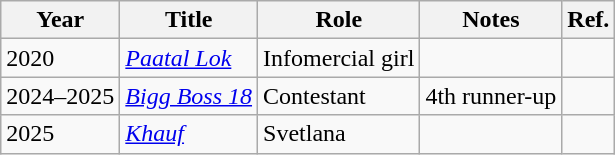<table class="wikitable sortable" "style=text-align center;">
<tr>
<th>Year</th>
<th Scope=col>Title</th>
<th Scope=col>Role</th>
<th>Notes</th>
<th>Ref.</th>
</tr>
<tr>
<td>2020</td>
<td><em><a href='#'>Paatal Lok</a></em></td>
<td>Infomercial girl</td>
<td></td>
<td></td>
</tr>
<tr>
<td>2024–2025</td>
<td><em><a href='#'>Bigg Boss 18</a></em></td>
<td>Contestant</td>
<td>4th runner-up</td>
<td></td>
</tr>
<tr>
<td>2025</td>
<td><em><a href='#'>Khauf</a></em></td>
<td>Svetlana</td>
<td></td>
<td></td>
</tr>
</table>
